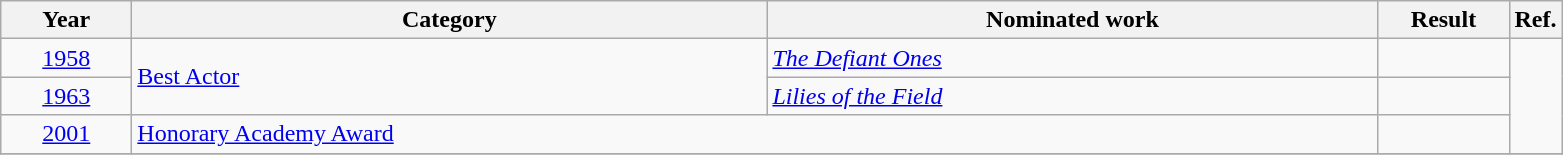<table class=wikitable>
<tr>
<th scope="col" style="width:5em;">Year</th>
<th scope="col" style="width:26em;">Category</th>
<th scope="col" style="width:25em;">Nominated work</th>
<th scope="col" style="width:5em;">Result</th>
<th>Ref.</th>
</tr>
<tr>
<td style="text-align:center;"><a href='#'>1958</a></td>
<td rowspan=2><a href='#'>Best Actor</a></td>
<td><em><a href='#'>The Defiant Ones</a></em></td>
<td></td>
<td rowspan=3></td>
</tr>
<tr>
<td style="text-align:center;"><a href='#'>1963</a></td>
<td><em><a href='#'>Lilies of the Field</a></em></td>
<td></td>
</tr>
<tr>
<td style="text-align:center;"><a href='#'>2001</a></td>
<td colspan=2><a href='#'>Honorary Academy Award</a></td>
<td></td>
</tr>
<tr>
</tr>
</table>
